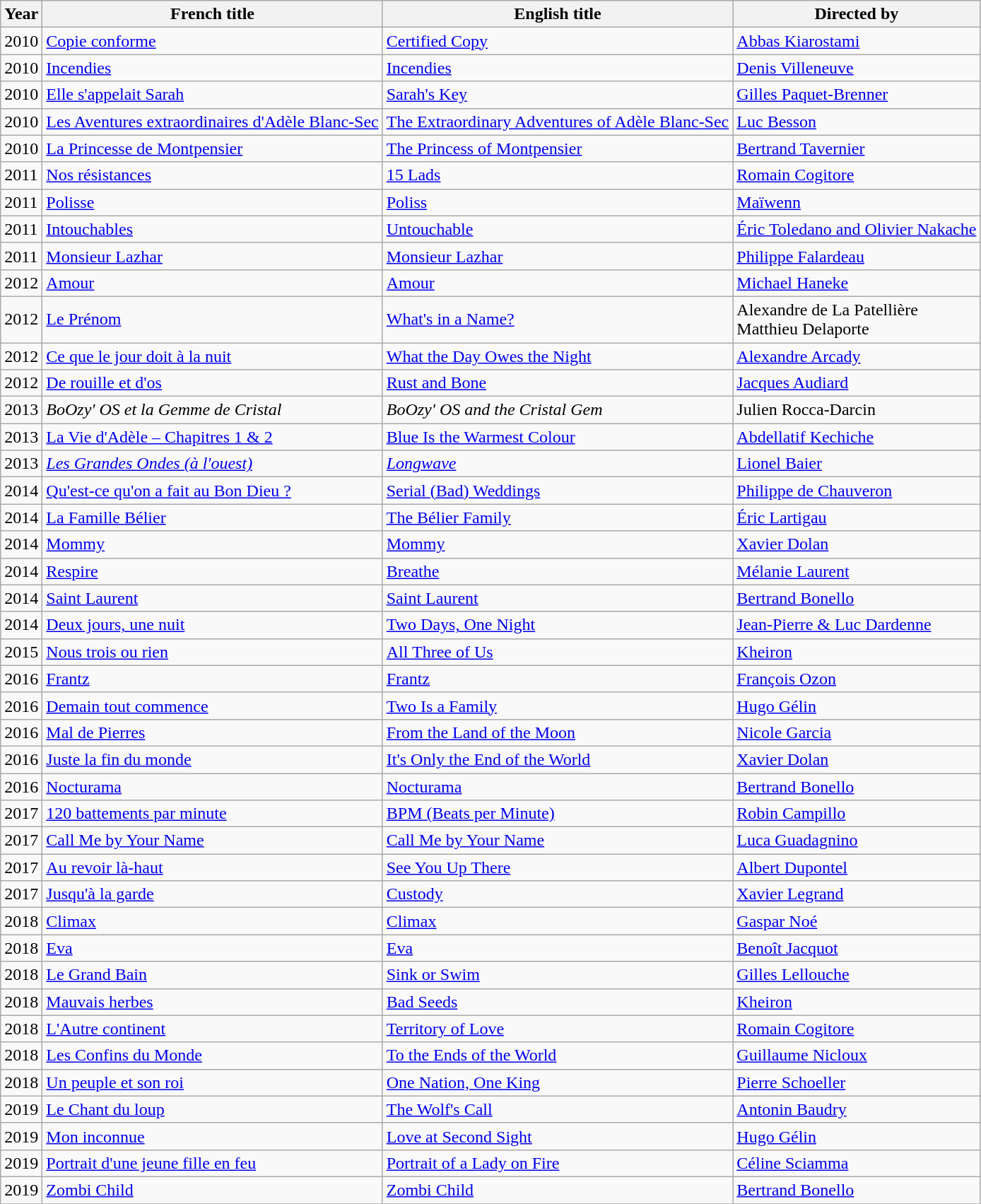<table class="wikitable sortable">
<tr>
<th>Year</th>
<th>French title</th>
<th>English title</th>
<th>Directed by</th>
</tr>
<tr>
<td>2010</td>
<td><a href='#'>Copie conforme</a></td>
<td><a href='#'>Certified Copy</a></td>
<td><a href='#'>Abbas Kiarostami</a></td>
</tr>
<tr>
<td>2010</td>
<td><a href='#'>Incendies</a></td>
<td><a href='#'>Incendies</a></td>
<td><a href='#'>Denis Villeneuve</a></td>
</tr>
<tr>
<td>2010</td>
<td><a href='#'>Elle s'appelait Sarah</a></td>
<td><a href='#'>Sarah's Key</a></td>
<td><a href='#'>Gilles Paquet-Brenner</a></td>
</tr>
<tr>
<td>2010</td>
<td><a href='#'>Les Aventures extraordinaires d'Adèle Blanc-Sec</a></td>
<td><a href='#'>The Extraordinary Adventures of Adèle Blanc-Sec</a></td>
<td><a href='#'>Luc Besson</a></td>
</tr>
<tr>
<td>2010</td>
<td><a href='#'>La Princesse de Montpensier</a></td>
<td><a href='#'>The Princess of Montpensier</a></td>
<td><a href='#'>Bertrand Tavernier</a></td>
</tr>
<tr>
<td>2011</td>
<td><a href='#'>Nos résistances</a></td>
<td><a href='#'>15 Lads</a></td>
<td><a href='#'>Romain Cogitore</a></td>
</tr>
<tr>
<td>2011</td>
<td><a href='#'>Polisse</a></td>
<td><a href='#'>Poliss</a></td>
<td><a href='#'>Maïwenn</a></td>
</tr>
<tr>
<td>2011</td>
<td><a href='#'>Intouchables</a></td>
<td><a href='#'>Untouchable</a></td>
<td><a href='#'>Éric Toledano and Olivier Nakache</a></td>
</tr>
<tr>
<td>2011</td>
<td><a href='#'>Monsieur Lazhar</a></td>
<td><a href='#'>Monsieur Lazhar</a></td>
<td><a href='#'>Philippe Falardeau</a></td>
</tr>
<tr>
<td>2012</td>
<td><a href='#'>Amour</a></td>
<td><a href='#'>Amour</a></td>
<td><a href='#'>Michael Haneke</a></td>
</tr>
<tr>
<td>2012</td>
<td><a href='#'>Le Prénom</a></td>
<td><a href='#'>What's in a Name?</a></td>
<td>Alexandre de La Patellière<br>Matthieu Delaporte</td>
</tr>
<tr>
<td>2012</td>
<td><a href='#'>Ce que le jour doit à la nuit</a></td>
<td><a href='#'>What the Day Owes the Night</a></td>
<td><a href='#'>Alexandre Arcady</a></td>
</tr>
<tr>
<td>2012</td>
<td><a href='#'>De rouille et d'os</a></td>
<td><a href='#'>Rust and Bone</a></td>
<td><a href='#'>Jacques Audiard</a></td>
</tr>
<tr>
<td>2013</td>
<td><em>BoOzy' OS et la Gemme de Cristal</em></td>
<td><em>BoOzy' OS and the Cristal Gem</em></td>
<td>Julien Rocca-Darcin</td>
</tr>
<tr>
<td>2013</td>
<td><a href='#'>La Vie d'Adèle – Chapitres 1 & 2</a></td>
<td><a href='#'>Blue Is the Warmest Colour</a></td>
<td><a href='#'>Abdellatif Kechiche</a></td>
</tr>
<tr>
<td>2013</td>
<td><em><a href='#'>Les Grandes Ondes (à l'ouest)</a></em></td>
<td><em><a href='#'>Longwave</a></em></td>
<td><a href='#'>Lionel Baier</a></td>
</tr>
<tr>
<td>2014</td>
<td><a href='#'>Qu'est-ce qu'on a fait au Bon Dieu ?</a></td>
<td><a href='#'>Serial (Bad) Weddings</a></td>
<td><a href='#'>Philippe de Chauveron</a></td>
</tr>
<tr>
<td>2014</td>
<td><a href='#'>La Famille Bélier</a></td>
<td><a href='#'>The Bélier Family</a></td>
<td><a href='#'>Éric Lartigau</a></td>
</tr>
<tr>
<td>2014</td>
<td><a href='#'>Mommy</a></td>
<td><a href='#'>Mommy</a></td>
<td><a href='#'>Xavier Dolan</a></td>
</tr>
<tr>
<td>2014</td>
<td><a href='#'>Respire</a></td>
<td><a href='#'>Breathe</a></td>
<td><a href='#'>Mélanie Laurent</a></td>
</tr>
<tr>
<td>2014</td>
<td><a href='#'>Saint Laurent</a></td>
<td><a href='#'>Saint Laurent</a></td>
<td><a href='#'>Bertrand Bonello</a></td>
</tr>
<tr>
<td>2014</td>
<td><a href='#'>Deux jours, une nuit</a></td>
<td><a href='#'>Two Days, One Night</a></td>
<td><a href='#'>Jean-Pierre & Luc Dardenne</a></td>
</tr>
<tr>
<td>2015</td>
<td><a href='#'>Nous trois ou rien</a></td>
<td><a href='#'>All Three of Us</a></td>
<td><a href='#'>Kheiron</a></td>
</tr>
<tr>
<td>2016</td>
<td><a href='#'>Frantz</a></td>
<td><a href='#'>Frantz</a></td>
<td><a href='#'>François Ozon</a></td>
</tr>
<tr>
<td>2016</td>
<td><a href='#'>Demain tout commence</a></td>
<td><a href='#'>Two Is a Family</a></td>
<td><a href='#'>Hugo Gélin</a></td>
</tr>
<tr>
<td>2016</td>
<td><a href='#'>Mal de Pierres</a></td>
<td><a href='#'>From the Land of the Moon</a></td>
<td><a href='#'>Nicole Garcia</a></td>
</tr>
<tr>
<td>2016</td>
<td><a href='#'>Juste la fin du monde</a></td>
<td><a href='#'>It's Only the End of the World</a></td>
<td><a href='#'>Xavier Dolan</a></td>
</tr>
<tr>
<td>2016</td>
<td><a href='#'>Nocturama</a></td>
<td><a href='#'>Nocturama</a></td>
<td><a href='#'>Bertrand Bonello</a></td>
</tr>
<tr>
<td>2017</td>
<td><a href='#'>120 battements par minute</a></td>
<td><a href='#'>BPM (Beats per Minute)</a></td>
<td><a href='#'>Robin Campillo</a></td>
</tr>
<tr>
<td>2017</td>
<td><a href='#'>Call Me by Your Name</a></td>
<td><a href='#'>Call Me by Your Name</a></td>
<td><a href='#'>Luca Guadagnino</a></td>
</tr>
<tr>
<td>2017</td>
<td><a href='#'>Au revoir là-haut</a></td>
<td><a href='#'>See You Up There</a></td>
<td><a href='#'>Albert Dupontel</a></td>
</tr>
<tr>
<td>2017</td>
<td><a href='#'>Jusqu'à la garde</a></td>
<td><a href='#'>Custody</a></td>
<td><a href='#'>Xavier Legrand</a></td>
</tr>
<tr>
<td>2018</td>
<td><a href='#'>Climax</a></td>
<td><a href='#'>Climax</a></td>
<td><a href='#'>Gaspar Noé</a></td>
</tr>
<tr>
<td>2018</td>
<td><a href='#'>Eva</a></td>
<td><a href='#'>Eva</a></td>
<td><a href='#'>Benoît Jacquot</a></td>
</tr>
<tr>
<td>2018</td>
<td><a href='#'>Le Grand Bain</a></td>
<td><a href='#'>Sink or Swim</a></td>
<td><a href='#'>Gilles Lellouche</a></td>
</tr>
<tr>
<td>2018</td>
<td><a href='#'>Mauvais herbes</a></td>
<td><a href='#'>Bad Seeds</a></td>
<td><a href='#'>Kheiron</a></td>
</tr>
<tr>
<td>2018</td>
<td><a href='#'>L'Autre continent</a></td>
<td><a href='#'>Territory of Love</a></td>
<td><a href='#'>Romain Cogitore</a></td>
</tr>
<tr>
<td>2018</td>
<td><a href='#'>Les Confins du Monde</a></td>
<td><a href='#'>To the Ends of the World</a></td>
<td><a href='#'>Guillaume Nicloux</a></td>
</tr>
<tr>
<td>2018</td>
<td><a href='#'>Un peuple et son roi</a></td>
<td><a href='#'>One Nation, One King</a></td>
<td><a href='#'>Pierre Schoeller</a></td>
</tr>
<tr>
<td>2019</td>
<td><a href='#'>Le Chant du loup</a></td>
<td><a href='#'>The Wolf's Call</a></td>
<td><a href='#'>Antonin Baudry</a></td>
</tr>
<tr>
<td>2019</td>
<td><a href='#'>Mon inconnue</a></td>
<td><a href='#'>Love at Second Sight</a></td>
<td><a href='#'>Hugo Gélin</a></td>
</tr>
<tr>
<td>2019</td>
<td><a href='#'>Portrait d'une jeune fille en feu</a></td>
<td><a href='#'>Portrait of a Lady on Fire</a></td>
<td><a href='#'>Céline Sciamma</a></td>
</tr>
<tr>
<td>2019</td>
<td><a href='#'>Zombi Child</a></td>
<td><a href='#'>Zombi Child</a></td>
<td><a href='#'>Bertrand Bonello</a></td>
</tr>
<tr>
</tr>
</table>
